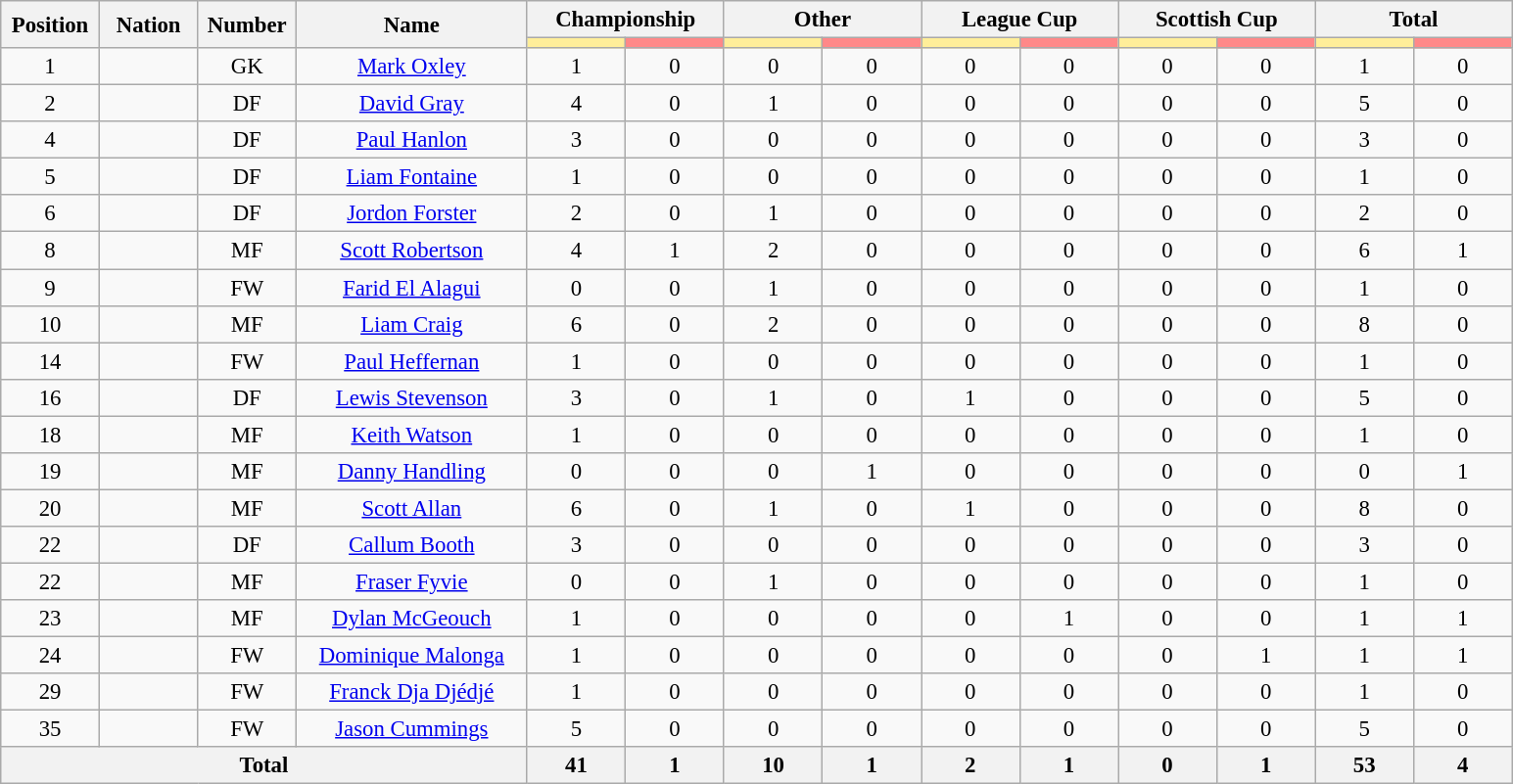<table class="wikitable" style="font-size: 95%; text-align: center;">
<tr>
<th rowspan=2 width=60>Position</th>
<th rowspan=2 width=60>Nation</th>
<th rowspan=2 width=60>Number</th>
<th rowspan=2 width=150>Name</th>
<th colspan=2>Championship</th>
<th colspan=2>Other</th>
<th colspan=2>League Cup</th>
<th colspan=2>Scottish Cup</th>
<th colspan=2>Total</th>
</tr>
<tr>
<th style="width:60px; background:#fe9;"></th>
<th style="width:60px; background:#ff8888;"></th>
<th style="width:60px; background:#fe9;"></th>
<th style="width:60px; background:#ff8888;"></th>
<th style="width:60px; background:#fe9;"></th>
<th style="width:60px; background:#ff8888;"></th>
<th style="width:60px; background:#fe9;"></th>
<th style="width:60px; background:#ff8888;"></th>
<th style="width:60px; background:#fe9;"></th>
<th style="width:60px; background:#ff8888;"></th>
</tr>
<tr>
<td>1</td>
<td></td>
<td>GK</td>
<td><a href='#'>Mark Oxley</a></td>
<td>1</td>
<td>0</td>
<td>0</td>
<td>0</td>
<td>0</td>
<td>0</td>
<td>0</td>
<td>0</td>
<td>1</td>
<td>0</td>
</tr>
<tr>
<td>2</td>
<td></td>
<td>DF</td>
<td><a href='#'>David Gray</a></td>
<td>4</td>
<td>0</td>
<td>1</td>
<td>0</td>
<td>0</td>
<td>0</td>
<td>0</td>
<td>0</td>
<td>5</td>
<td>0</td>
</tr>
<tr>
<td>4</td>
<td></td>
<td>DF</td>
<td><a href='#'>Paul Hanlon</a></td>
<td>3</td>
<td>0</td>
<td>0</td>
<td>0</td>
<td>0</td>
<td>0</td>
<td>0</td>
<td>0</td>
<td>3</td>
<td>0</td>
</tr>
<tr>
<td>5</td>
<td></td>
<td>DF</td>
<td><a href='#'>Liam Fontaine</a></td>
<td>1</td>
<td>0</td>
<td>0</td>
<td>0</td>
<td>0</td>
<td>0</td>
<td>0</td>
<td>0</td>
<td>1</td>
<td>0</td>
</tr>
<tr>
<td>6</td>
<td></td>
<td>DF</td>
<td><a href='#'>Jordon Forster</a></td>
<td>2</td>
<td>0</td>
<td>1</td>
<td>0</td>
<td>0</td>
<td>0</td>
<td>0</td>
<td>0</td>
<td>2</td>
<td>0</td>
</tr>
<tr>
<td>8</td>
<td></td>
<td>MF</td>
<td><a href='#'>Scott Robertson</a></td>
<td>4</td>
<td>1</td>
<td>2</td>
<td>0</td>
<td>0</td>
<td>0</td>
<td>0</td>
<td>0</td>
<td>6</td>
<td>1</td>
</tr>
<tr>
<td>9</td>
<td></td>
<td>FW</td>
<td><a href='#'>Farid El Alagui</a></td>
<td>0</td>
<td>0</td>
<td>1</td>
<td>0</td>
<td>0</td>
<td>0</td>
<td>0</td>
<td>0</td>
<td>1</td>
<td>0</td>
</tr>
<tr>
<td>10</td>
<td></td>
<td>MF</td>
<td><a href='#'>Liam Craig</a></td>
<td>6</td>
<td>0</td>
<td>2</td>
<td>0</td>
<td>0</td>
<td>0</td>
<td>0</td>
<td>0</td>
<td>8</td>
<td>0</td>
</tr>
<tr>
<td>14</td>
<td></td>
<td>FW</td>
<td><a href='#'>Paul Heffernan</a></td>
<td>1</td>
<td>0</td>
<td>0</td>
<td>0</td>
<td>0</td>
<td>0</td>
<td>0</td>
<td>0</td>
<td>1</td>
<td>0</td>
</tr>
<tr>
<td>16</td>
<td></td>
<td>DF</td>
<td><a href='#'>Lewis Stevenson</a></td>
<td>3</td>
<td>0</td>
<td>1</td>
<td>0</td>
<td>1</td>
<td>0</td>
<td>0</td>
<td>0</td>
<td>5</td>
<td>0</td>
</tr>
<tr>
<td>18</td>
<td></td>
<td>MF</td>
<td><a href='#'>Keith Watson</a></td>
<td>1</td>
<td>0</td>
<td>0</td>
<td>0</td>
<td>0</td>
<td>0</td>
<td>0</td>
<td>0</td>
<td>1</td>
<td>0</td>
</tr>
<tr>
<td>19</td>
<td></td>
<td>MF</td>
<td><a href='#'>Danny Handling</a></td>
<td>0</td>
<td>0</td>
<td>0</td>
<td>1</td>
<td>0</td>
<td>0</td>
<td>0</td>
<td>0</td>
<td>0</td>
<td>1</td>
</tr>
<tr>
<td>20</td>
<td></td>
<td>MF</td>
<td><a href='#'>Scott Allan</a></td>
<td>6</td>
<td>0</td>
<td>1</td>
<td>0</td>
<td>1</td>
<td>0</td>
<td>0</td>
<td>0</td>
<td>8</td>
<td>0</td>
</tr>
<tr>
<td>22</td>
<td></td>
<td>DF</td>
<td><a href='#'>Callum Booth</a></td>
<td>3</td>
<td>0</td>
<td>0</td>
<td>0</td>
<td>0</td>
<td>0</td>
<td>0</td>
<td>0</td>
<td>3</td>
<td>0</td>
</tr>
<tr>
<td>22</td>
<td></td>
<td>MF</td>
<td><a href='#'>Fraser Fyvie</a></td>
<td>0</td>
<td>0</td>
<td>1</td>
<td>0</td>
<td>0</td>
<td>0</td>
<td>0</td>
<td>0</td>
<td>1</td>
<td>0</td>
</tr>
<tr>
<td>23</td>
<td></td>
<td>MF</td>
<td><a href='#'>Dylan McGeouch</a></td>
<td>1</td>
<td>0</td>
<td>0</td>
<td>0</td>
<td>0</td>
<td>1</td>
<td>0</td>
<td>0</td>
<td>1</td>
<td>1</td>
</tr>
<tr>
<td>24</td>
<td></td>
<td>FW</td>
<td><a href='#'>Dominique Malonga</a></td>
<td>1</td>
<td>0</td>
<td>0</td>
<td>0</td>
<td>0</td>
<td>0</td>
<td>0</td>
<td>1</td>
<td>1</td>
<td>1</td>
</tr>
<tr>
<td>29</td>
<td></td>
<td>FW</td>
<td><a href='#'>Franck Dja Djédjé</a></td>
<td>1</td>
<td>0</td>
<td>0</td>
<td>0</td>
<td>0</td>
<td>0</td>
<td>0</td>
<td>0</td>
<td>1</td>
<td>0</td>
</tr>
<tr>
<td>35</td>
<td></td>
<td>FW</td>
<td><a href='#'>Jason Cummings</a></td>
<td>5</td>
<td>0</td>
<td>0</td>
<td>0</td>
<td>0</td>
<td>0</td>
<td>0</td>
<td>0</td>
<td>5</td>
<td>0</td>
</tr>
<tr>
<th colspan=4>Total</th>
<th>41</th>
<th>1</th>
<th>10</th>
<th>1</th>
<th>2</th>
<th>1</th>
<th>0</th>
<th>1</th>
<th>53</th>
<th>4</th>
</tr>
</table>
